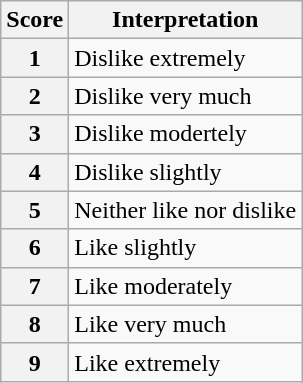<table class="wikitable sortable">
<tr>
<th>Score</th>
<th>Interpretation</th>
</tr>
<tr>
<th>1</th>
<td>Dislike extremely</td>
</tr>
<tr>
<th>2</th>
<td>Dislike very much</td>
</tr>
<tr>
<th>3</th>
<td>Dislike modertely</td>
</tr>
<tr>
<th>4</th>
<td>Dislike slightly</td>
</tr>
<tr>
<th>5</th>
<td>Neither like nor dislike</td>
</tr>
<tr>
<th>6</th>
<td>Like slightly</td>
</tr>
<tr>
<th>7</th>
<td>Like moderately</td>
</tr>
<tr>
<th>8</th>
<td>Like very much</td>
</tr>
<tr>
<th>9</th>
<td>Like extremely</td>
</tr>
</table>
